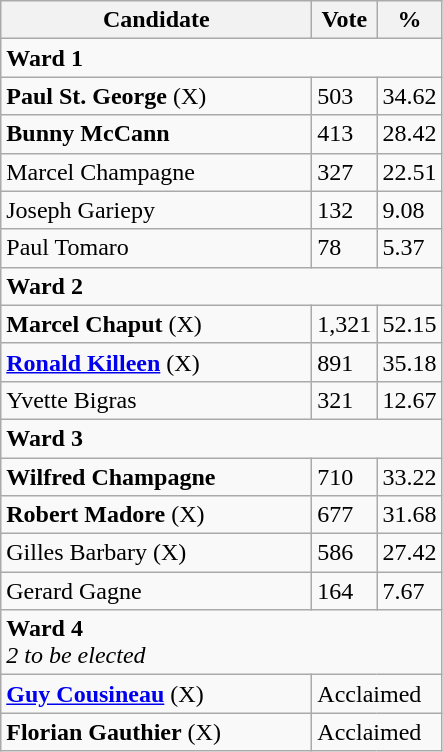<table class="wikitable">
<tr>
<th bgcolor="#DDDDFF" width="200px">Candidate</th>
<th bgcolor="#DDDDFF">Vote</th>
<th bgcolor="#DDDDFF">%</th>
</tr>
<tr>
<td colspan="4"><strong>Ward 1</strong></td>
</tr>
<tr>
<td><strong>Paul St. George</strong> (X)</td>
<td>503</td>
<td>34.62</td>
</tr>
<tr>
<td><strong>Bunny McCann</strong></td>
<td>413</td>
<td>28.42</td>
</tr>
<tr>
<td>Marcel Champagne</td>
<td>327</td>
<td>22.51</td>
</tr>
<tr>
<td>Joseph Gariepy</td>
<td>132</td>
<td>9.08</td>
</tr>
<tr>
<td>Paul Tomaro</td>
<td>78</td>
<td>5.37</td>
</tr>
<tr>
<td colspan="4"><strong>Ward 2</strong></td>
</tr>
<tr>
<td><strong>Marcel Chaput</strong> (X)</td>
<td>1,321</td>
<td>52.15</td>
</tr>
<tr>
<td><strong><a href='#'>Ronald Killeen</a></strong> (X)</td>
<td>891</td>
<td>35.18</td>
</tr>
<tr>
<td>Yvette Bigras</td>
<td>321</td>
<td>12.67</td>
</tr>
<tr>
<td colspan="4"><strong>Ward 3</strong></td>
</tr>
<tr>
<td><strong>Wilfred Champagne</strong></td>
<td>710</td>
<td>33.22</td>
</tr>
<tr>
<td><strong>Robert Madore</strong> (X)</td>
<td>677</td>
<td>31.68</td>
</tr>
<tr>
<td>Gilles Barbary (X)</td>
<td>586</td>
<td>27.42</td>
</tr>
<tr>
<td>Gerard Gagne</td>
<td>164</td>
<td>7.67</td>
</tr>
<tr>
<td colspan="4"><strong>Ward 4</strong> <br> <em>2 to be elected</em></td>
</tr>
<tr>
<td><strong><a href='#'>Guy Cousineau</a></strong> (X)</td>
<td colspan="2">Acclaimed</td>
</tr>
<tr>
<td><strong>Florian Gauthier</strong> (X)</td>
<td colspan="2">Acclaimed</td>
</tr>
</table>
